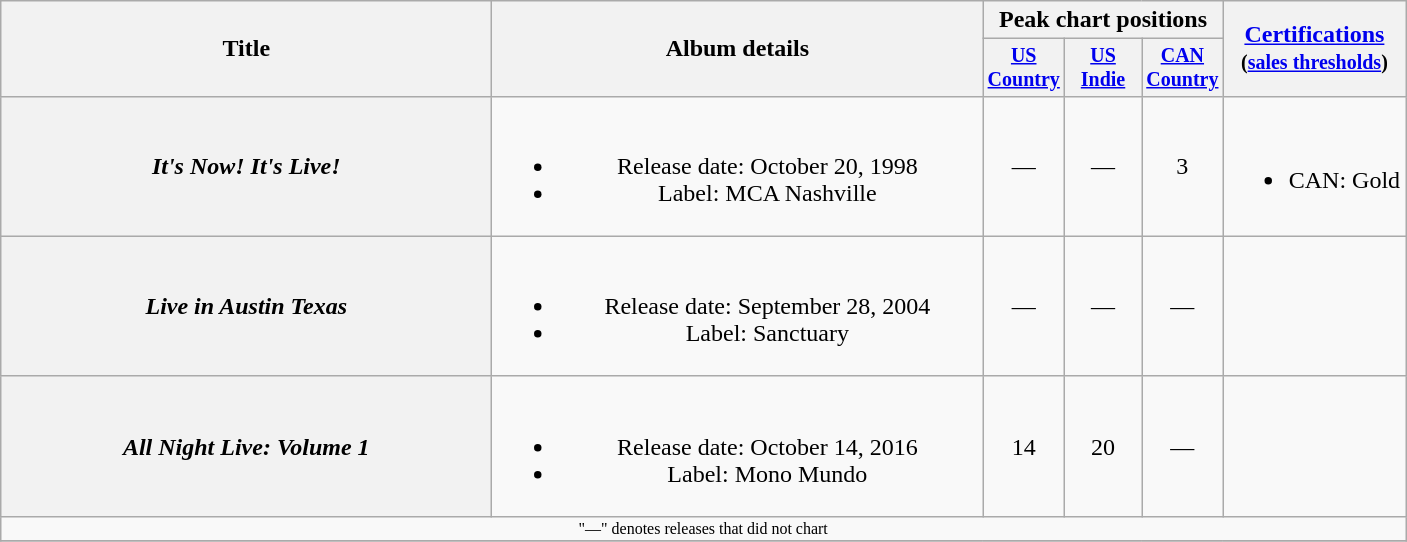<table class="wikitable plainrowheaders" style="text-align:center;">
<tr>
<th rowspan="2" style="width:20em;">Title</th>
<th rowspan="2" style="width:20em;">Album details</th>
<th colspan="3">Peak chart positions</th>
<th rowspan="2"><a href='#'>Certifications</a><br><small>(<a href='#'>sales thresholds</a>)</small></th>
</tr>
<tr style="font-size:smaller;">
<th width="45"><a href='#'>US Country</a><br></th>
<th width="45"><a href='#'>US Indie</a><br></th>
<th width="45"><a href='#'>CAN Country</a></th>
</tr>
<tr>
<th scope="row"><em>It's Now! It's Live!</em></th>
<td><br><ul><li>Release date: October 20, 1998</li><li>Label: MCA Nashville</li></ul></td>
<td>—</td>
<td>—</td>
<td>3</td>
<td align="left"><br><ul><li>CAN: Gold</li></ul></td>
</tr>
<tr>
<th scope="row"><em>Live in Austin Texas</em></th>
<td><br><ul><li>Release date: September 28, 2004</li><li>Label: Sanctuary</li></ul></td>
<td>—</td>
<td>—</td>
<td>—</td>
<td></td>
</tr>
<tr>
<th scope="row"><em>All Night Live: Volume 1</em></th>
<td><br><ul><li>Release date: October 14, 2016</li><li>Label: Mono Mundo</li></ul></td>
<td>14</td>
<td>20</td>
<td>—</td>
<td></td>
</tr>
<tr>
<td colspan="6" style="font-size:8pt">"—" denotes releases that did not chart</td>
</tr>
<tr>
</tr>
</table>
